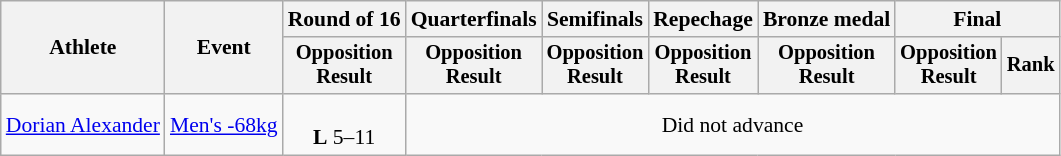<table class="wikitable" style="font-size:90%">
<tr>
<th rowspan=2>Athlete</th>
<th rowspan=2>Event</th>
<th>Round of 16</th>
<th>Quarterfinals</th>
<th>Semifinals</th>
<th>Repechage</th>
<th>Bronze medal</th>
<th colspan=2>Final</th>
</tr>
<tr style="font-size:95%">
<th>Opposition<br>Result</th>
<th>Opposition<br>Result</th>
<th>Opposition<br>Result</th>
<th>Opposition<br>Result</th>
<th>Opposition<br>Result</th>
<th>Opposition<br>Result</th>
<th>Rank</th>
</tr>
<tr align=center>
<td align=left><a href='#'>Dorian Alexander</a></td>
<td align=left><a href='#'>Men's -68kg</a></td>
<td><br><strong>L</strong> 5–11</td>
<td colspan=6>Did not advance</td>
</tr>
</table>
